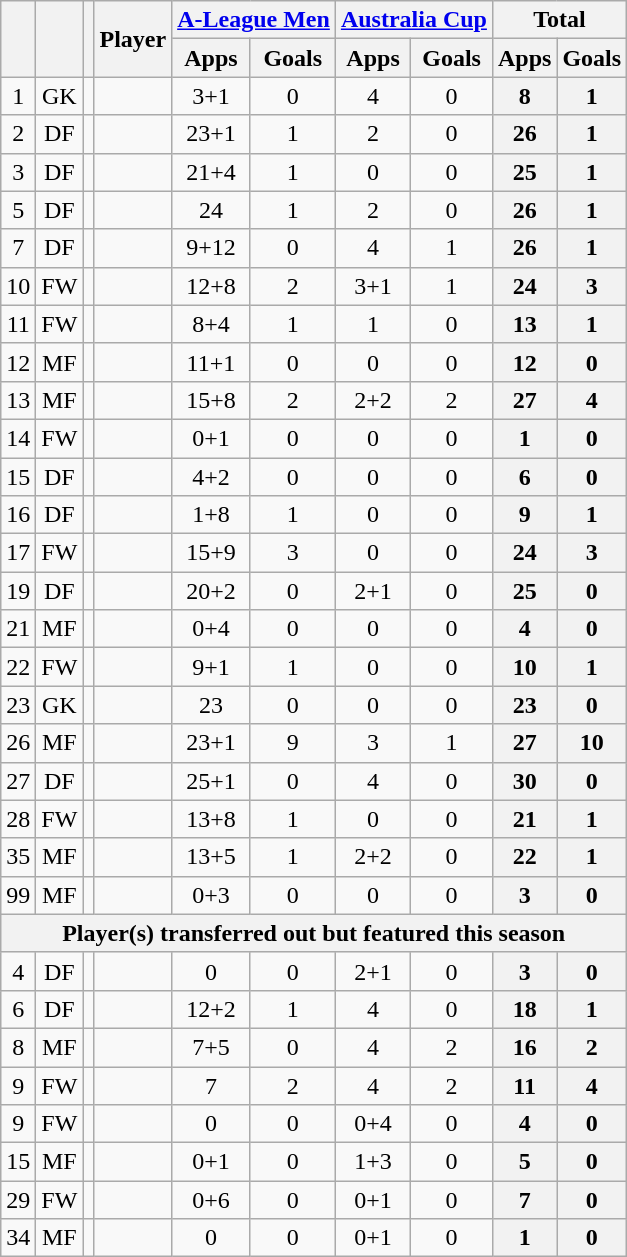<table class="wikitable sortable" style="text-align:center;">
<tr>
<th rowspan="2"></th>
<th rowspan="2"></th>
<th rowspan="2"></th>
<th rowspan="2">Player</th>
<th colspan="2"><a href='#'>A-League Men</a></th>
<th colspan="2"><a href='#'>Australia Cup</a></th>
<th colspan="2">Total</th>
</tr>
<tr>
<th>Apps</th>
<th>Goals</th>
<th>Apps</th>
<th>Goals</th>
<th>Apps</th>
<th>Goals</th>
</tr>
<tr>
<td>1</td>
<td>GK</td>
<td></td>
<td align="left"><br></td>
<td>3+1</td>
<td>0<br></td>
<td>4</td>
<td>0<br></td>
<th>8</th>
<th>1</th>
</tr>
<tr>
<td>2</td>
<td>DF</td>
<td></td>
<td align="left"><br></td>
<td>23+1</td>
<td>1<br></td>
<td>2</td>
<td>0<br></td>
<th>26</th>
<th>1</th>
</tr>
<tr>
<td>3</td>
<td>DF</td>
<td></td>
<td align="left"><br></td>
<td>21+4</td>
<td>1<br></td>
<td>0</td>
<td>0<br></td>
<th>25</th>
<th>1</th>
</tr>
<tr>
<td>5</td>
<td>DF</td>
<td></td>
<td align="left"><br></td>
<td>24</td>
<td>1<br></td>
<td>2</td>
<td>0<br></td>
<th>26</th>
<th>1</th>
</tr>
<tr>
<td>7</td>
<td>DF</td>
<td></td>
<td align="left"><br></td>
<td>9+12</td>
<td>0<br></td>
<td>4</td>
<td>1<br></td>
<th>26</th>
<th>1</th>
</tr>
<tr>
<td>10</td>
<td>FW</td>
<td></td>
<td align="left"><br></td>
<td>12+8</td>
<td>2<br></td>
<td>3+1</td>
<td>1<br></td>
<th>24</th>
<th>3</th>
</tr>
<tr>
<td>11</td>
<td>FW</td>
<td></td>
<td align="left"><br></td>
<td>8+4</td>
<td>1<br></td>
<td>1</td>
<td>0<br></td>
<th>13</th>
<th>1</th>
</tr>
<tr>
<td>12</td>
<td>MF</td>
<td></td>
<td align="left"><br></td>
<td>11+1</td>
<td>0<br></td>
<td>0</td>
<td>0<br></td>
<th>12</th>
<th>0</th>
</tr>
<tr>
<td>13</td>
<td>MF</td>
<td></td>
<td align="left"><br></td>
<td>15+8</td>
<td>2<br></td>
<td>2+2</td>
<td>2<br></td>
<th>27</th>
<th>4</th>
</tr>
<tr>
<td>14</td>
<td>FW</td>
<td></td>
<td align="left"><br></td>
<td>0+1</td>
<td>0<br></td>
<td>0</td>
<td>0<br></td>
<th>1</th>
<th>0</th>
</tr>
<tr>
<td>15</td>
<td>DF</td>
<td></td>
<td align="left"><br></td>
<td>4+2</td>
<td>0<br></td>
<td>0</td>
<td>0<br></td>
<th>6</th>
<th>0</th>
</tr>
<tr>
<td>16</td>
<td>DF</td>
<td></td>
<td align="left"><br></td>
<td>1+8</td>
<td>1<br></td>
<td>0</td>
<td>0<br></td>
<th>9</th>
<th>1</th>
</tr>
<tr>
<td>17</td>
<td>FW</td>
<td></td>
<td align="left"><br></td>
<td>15+9</td>
<td>3<br></td>
<td>0</td>
<td>0<br></td>
<th>24</th>
<th>3</th>
</tr>
<tr>
<td>19</td>
<td>DF</td>
<td></td>
<td align="left"><br></td>
<td>20+2</td>
<td>0<br></td>
<td>2+1</td>
<td>0<br></td>
<th>25</th>
<th>0</th>
</tr>
<tr>
<td>21</td>
<td>MF</td>
<td></td>
<td align="left"><br></td>
<td>0+4</td>
<td>0<br></td>
<td>0</td>
<td>0<br></td>
<th>4</th>
<th>0</th>
</tr>
<tr>
<td>22</td>
<td>FW</td>
<td></td>
<td align="left"><br></td>
<td>9+1</td>
<td>1<br></td>
<td>0</td>
<td>0<br></td>
<th>10</th>
<th>1</th>
</tr>
<tr>
<td>23</td>
<td>GK</td>
<td></td>
<td align="left"><br></td>
<td>23</td>
<td>0<br></td>
<td>0</td>
<td>0<br></td>
<th>23</th>
<th>0</th>
</tr>
<tr>
<td>26</td>
<td>MF</td>
<td></td>
<td align="left"><br></td>
<td>23+1</td>
<td>9<br></td>
<td>3</td>
<td>1<br></td>
<th>27</th>
<th>10</th>
</tr>
<tr>
<td>27</td>
<td>DF</td>
<td></td>
<td align="left"><br></td>
<td>25+1</td>
<td>0<br></td>
<td>4</td>
<td>0<br></td>
<th>30</th>
<th>0</th>
</tr>
<tr>
<td>28</td>
<td>FW</td>
<td></td>
<td align="left"><br></td>
<td>13+8</td>
<td>1<br></td>
<td>0</td>
<td>0<br></td>
<th>21</th>
<th>1</th>
</tr>
<tr>
<td>35</td>
<td>MF</td>
<td></td>
<td align="left"><br></td>
<td>13+5</td>
<td>1<br></td>
<td>2+2</td>
<td>0<br></td>
<th>22</th>
<th>1</th>
</tr>
<tr>
<td>99</td>
<td>MF</td>
<td></td>
<td align="left"><br></td>
<td>0+3</td>
<td>0<br></td>
<td>0</td>
<td>0<br></td>
<th>3</th>
<th>0</th>
</tr>
<tr>
<th colspan="10">Player(s) transferred out but featured this season</th>
</tr>
<tr>
<td>4</td>
<td>DF</td>
<td></td>
<td align="left"><br></td>
<td>0</td>
<td>0<br></td>
<td>2+1</td>
<td>0<br></td>
<th>3</th>
<th>0</th>
</tr>
<tr>
<td>6</td>
<td>DF</td>
<td></td>
<td align="left"><br></td>
<td>12+2</td>
<td>1<br></td>
<td>4</td>
<td>0<br></td>
<th>18</th>
<th>1</th>
</tr>
<tr>
<td>8</td>
<td>MF</td>
<td></td>
<td align="left"><br></td>
<td>7+5</td>
<td>0<br></td>
<td>4</td>
<td>2<br></td>
<th>16</th>
<th>2</th>
</tr>
<tr>
<td>9</td>
<td>FW</td>
<td></td>
<td align="left"><br></td>
<td>7</td>
<td>2<br></td>
<td>4</td>
<td>2<br></td>
<th>11</th>
<th>4</th>
</tr>
<tr>
<td>9</td>
<td>FW</td>
<td></td>
<td align="left"><br></td>
<td>0</td>
<td>0<br></td>
<td>0+4</td>
<td>0<br></td>
<th>4</th>
<th>0</th>
</tr>
<tr>
<td>15</td>
<td>MF</td>
<td></td>
<td align="left"><br></td>
<td>0+1</td>
<td>0<br></td>
<td>1+3</td>
<td>0<br></td>
<th>5</th>
<th>0</th>
</tr>
<tr>
<td>29</td>
<td>FW</td>
<td></td>
<td align="left"><br></td>
<td>0+6</td>
<td>0<br></td>
<td>0+1</td>
<td>0<br></td>
<th>7</th>
<th>0</th>
</tr>
<tr>
<td>34</td>
<td>MF</td>
<td></td>
<td align="left"><br></td>
<td>0</td>
<td>0<br></td>
<td>0+1</td>
<td>0<br></td>
<th>1</th>
<th>0</th>
</tr>
</table>
